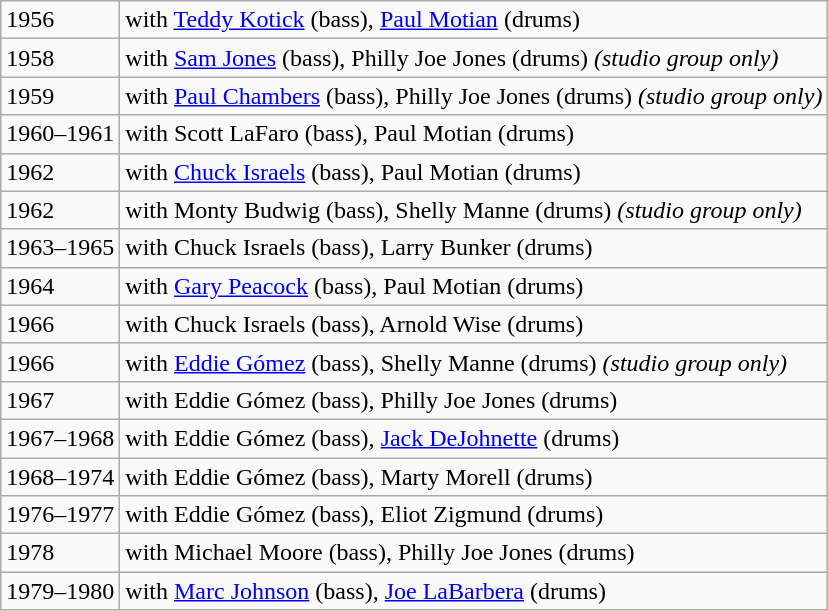<table class="wikitable">
<tr>
<td>1956</td>
<td>with <a href='#'>Teddy Kotick</a> (bass), <a href='#'>Paul Motian</a> (drums)</td>
</tr>
<tr>
<td>1958</td>
<td>with <a href='#'>Sam Jones</a> (bass), Philly Joe Jones (drums) <em>(studio group only)</em></td>
</tr>
<tr>
<td>1959</td>
<td>with <a href='#'>Paul Chambers</a> (bass), Philly Joe Jones (drums) <em>(studio group only)</em></td>
</tr>
<tr>
<td>1960–1961</td>
<td>with Scott LaFaro (bass), Paul Motian (drums)</td>
</tr>
<tr>
<td>1962</td>
<td>with <a href='#'>Chuck Israels</a> (bass), Paul Motian (drums)</td>
</tr>
<tr>
<td>1962</td>
<td>with Monty Budwig (bass), Shelly Manne (drums) <em>(studio group only)</em></td>
</tr>
<tr>
<td>1963–1965</td>
<td>with Chuck Israels (bass), Larry Bunker (drums)</td>
</tr>
<tr>
<td>1964</td>
<td>with <a href='#'>Gary Peacock</a> (bass), Paul Motian (drums)</td>
</tr>
<tr>
<td>1966</td>
<td>with Chuck Israels (bass), Arnold Wise (drums)</td>
</tr>
<tr>
<td>1966</td>
<td>with <a href='#'>Eddie Gómez</a> (bass), Shelly Manne (drums) <em>(studio group only)</em></td>
</tr>
<tr>
<td>1967</td>
<td>with Eddie Gómez (bass), Philly Joe Jones (drums)</td>
</tr>
<tr>
<td>1967–1968</td>
<td>with Eddie Gómez (bass), <a href='#'>Jack DeJohnette</a> (drums)</td>
</tr>
<tr>
<td>1968–1974</td>
<td>with Eddie Gómez (bass), Marty Morell (drums)</td>
</tr>
<tr>
<td>1976–1977</td>
<td>with Eddie Gómez (bass), Eliot Zigmund (drums)</td>
</tr>
<tr>
<td>1978</td>
<td>with Michael Moore (bass), Philly Joe Jones (drums)</td>
</tr>
<tr>
<td>1979–1980</td>
<td>with <a href='#'>Marc Johnson</a> (bass), <a href='#'>Joe LaBarbera</a> (drums)</td>
</tr>
</table>
